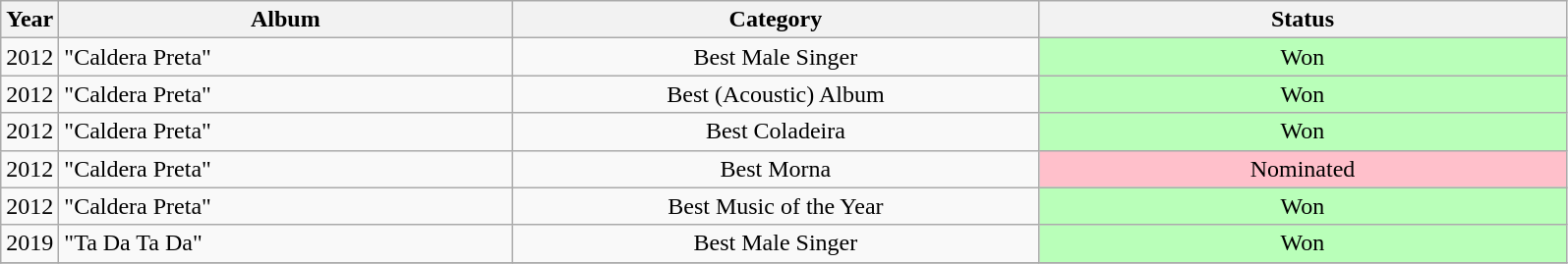<table class="wikitable">
<tr>
<th align="center" valign="top" width="30">Year</th>
<th align="center" valign="top" width="300">Album</th>
<th align="center" valign="top" width="350">Category</th>
<th align="center" valign="top" width="350">Status</th>
</tr>
<tr>
<td>2012</td>
<td>"Caldera Preta"</td>
<td align="center">Best Male Singer</td>
<td align="center" bgcolor=B9FFB9>Won</td>
</tr>
<tr>
<td>2012</td>
<td>"Caldera Preta"</td>
<td align="center">Best (Acoustic) Album</td>
<td align="center" bgcolor=B9FFB9>Won</td>
</tr>
<tr>
<td>2012</td>
<td>"Caldera Preta"</td>
<td align="center">Best Coladeira</td>
<td align="center" bgcolor=B9FFB9>Won</td>
</tr>
<tr>
<td>2012</td>
<td>"Caldera Preta"</td>
<td align="center">Best Morna</td>
<td align="center" bgcolor=FFC0CB>Nominated</td>
</tr>
<tr>
<td>2012</td>
<td>"Caldera Preta"</td>
<td align="center">Best Music of the Year</td>
<td align="center" bgcolor=B9FFB9>Won</td>
</tr>
<tr>
<td>2019</td>
<td>"Ta Da Ta Da"</td>
<td align="center">Best Male Singer</td>
<td align="center" bgcolor=B9FFB9>Won</td>
</tr>
<tr>
</tr>
</table>
